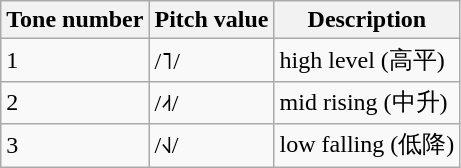<table class="wikitable">
<tr>
<th>Tone number</th>
<th>Pitch value</th>
<th>Description</th>
</tr>
<tr>
<td>1</td>
<td>/˥/</td>
<td>high level (高平)</td>
</tr>
<tr>
<td>2</td>
<td>/˨˦/</td>
<td>mid rising (中升)</td>
</tr>
<tr>
<td>3</td>
<td>/˧˩/</td>
<td>low falling (低降)</td>
</tr>
</table>
